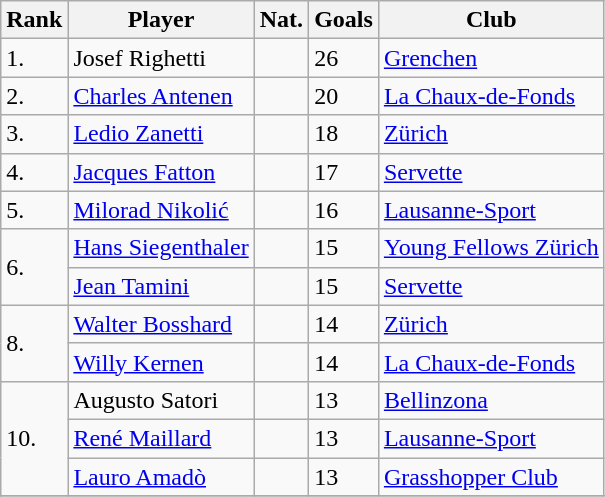<table class="wikitable sortable">
<tr>
<th>Rank</th>
<th>Player</th>
<th>Nat.</th>
<th>Goals</th>
<th>Club</th>
</tr>
<tr>
<td>1.</td>
<td>Josef Righetti</td>
<td></td>
<td>26</td>
<td><a href='#'>Grenchen</a></td>
</tr>
<tr>
<td>2.</td>
<td><a href='#'>Charles Antenen</a></td>
<td></td>
<td>20</td>
<td><a href='#'>La Chaux-de-Fonds</a></td>
</tr>
<tr>
<td>3.</td>
<td><a href='#'>Ledio Zanetti</a></td>
<td></td>
<td>18</td>
<td><a href='#'>Zürich</a></td>
</tr>
<tr>
<td>4.</td>
<td><a href='#'>Jacques Fatton</a></td>
<td></td>
<td>17</td>
<td><a href='#'>Servette</a></td>
</tr>
<tr>
<td>5.</td>
<td><a href='#'>Milorad Nikolić</a></td>
<td></td>
<td>16</td>
<td><a href='#'>Lausanne-Sport</a></td>
</tr>
<tr>
<td rowspan=2>6.</td>
<td><a href='#'>Hans Siegenthaler</a></td>
<td></td>
<td>15</td>
<td><a href='#'>Young Fellows Zürich</a></td>
</tr>
<tr>
<td><a href='#'>Jean Tamini</a></td>
<td></td>
<td>15</td>
<td><a href='#'>Servette</a></td>
</tr>
<tr>
<td rowspan=2>8.</td>
<td><a href='#'>Walter Bosshard</a></td>
<td></td>
<td>14</td>
<td><a href='#'>Zürich</a></td>
</tr>
<tr>
<td><a href='#'>Willy Kernen</a></td>
<td></td>
<td>14</td>
<td><a href='#'>La Chaux-de-Fonds</a></td>
</tr>
<tr>
<td rowspan=3>10.</td>
<td>Augusto Satori</td>
<td></td>
<td>13</td>
<td><a href='#'>Bellinzona</a></td>
</tr>
<tr>
<td><a href='#'>René Maillard</a></td>
<td></td>
<td>13</td>
<td><a href='#'>Lausanne-Sport</a></td>
</tr>
<tr>
<td><a href='#'>Lauro Amadò</a></td>
<td></td>
<td>13</td>
<td><a href='#'>Grasshopper Club</a></td>
</tr>
<tr>
</tr>
</table>
